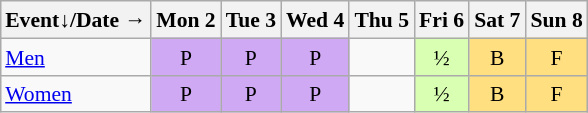<table class="wikitable" style="margin:0.5em auto; font-size:90%; line-height:1.25em;">
<tr style="text-align:center;">
<th>Event↓/Date →</th>
<th>Mon 2</th>
<th>Tue 3</th>
<th>Wed 4</th>
<th>Thu 5</th>
<th>Fri 6</th>
<th>Sat 7</th>
<th>Sun 8</th>
</tr>
<tr style="text-align:center;">
<td style="text-align:left;"><a href='#'>Men</a></td>
<td style="background-color:#D0A9F5;">P</td>
<td style="background-color:#D0A9F5;">P</td>
<td style="background-color:#D0A9F5;">P</td>
<td></td>
<td style="background-color:#D9FFB2;">½</td>
<td style="background-color:#FFDF80;">B</td>
<td style="background-color:#FFDF80;">F</td>
</tr>
<tr style="text-align:center;">
<td style="text-align:left;"><a href='#'>Women</a></td>
<td style="background-color:#D0A9F5;">P</td>
<td style="background-color:#D0A9F5;">P</td>
<td style="background-color:#D0A9F5;">P</td>
<td></td>
<td style="background-color:#D9FFB2;">½</td>
<td style="background-color:#FFDF80;">B</td>
<td style="background-color:#FFDF80;">F</td>
</tr>
</table>
